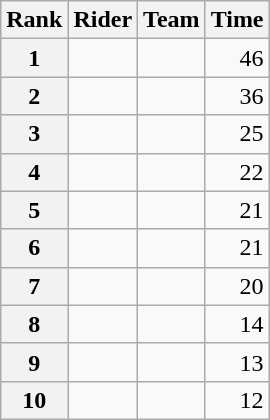<table class="wikitable" margin-bottom:0;">
<tr>
<th scope="col">Rank</th>
<th scope="col">Rider</th>
<th scope="col">Team</th>
<th scope="col">Time</th>
</tr>
<tr>
<th scope="row">1</th>
<td> </td>
<td></td>
<td align="right">46</td>
</tr>
<tr>
<th scope="row">2</th>
<td></td>
<td></td>
<td align="right">36</td>
</tr>
<tr>
<th scope="row">3</th>
<td></td>
<td></td>
<td align="right">25</td>
</tr>
<tr>
<th scope="row">4</th>
<td></td>
<td></td>
<td align="right">22</td>
</tr>
<tr>
<th scope="row">5</th>
<td></td>
<td></td>
<td align="right">21</td>
</tr>
<tr>
<th scope="row">6</th>
<td></td>
<td></td>
<td align="right">21</td>
</tr>
<tr>
<th scope="row">7</th>
<td></td>
<td></td>
<td align="right">20</td>
</tr>
<tr>
<th scope="row">8</th>
<td></td>
<td></td>
<td align="right">14</td>
</tr>
<tr>
<th scope="row">9</th>
<td></td>
<td></td>
<td align="right">13</td>
</tr>
<tr>
<th scope="row">10</th>
<td></td>
<td></td>
<td align="right">12</td>
</tr>
</table>
